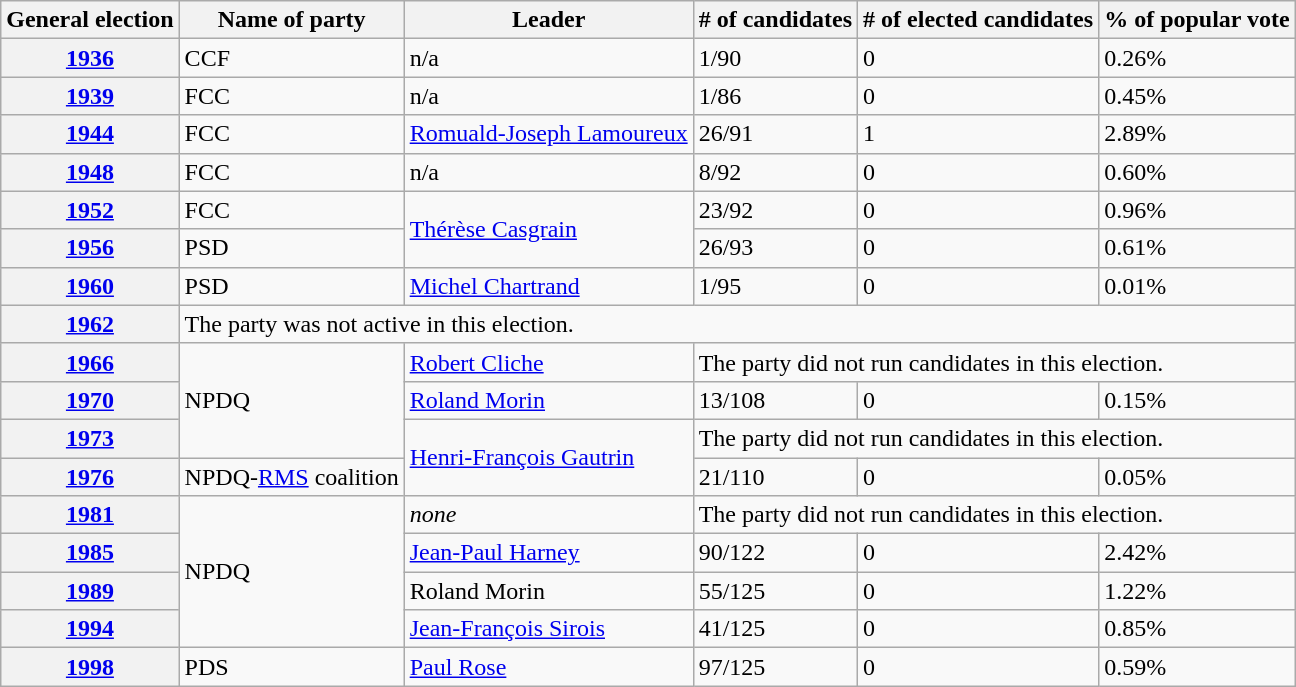<table class=wikitable>
<tr>
<th>General election</th>
<th>Name of party</th>
<th>Leader</th>
<th># of candidates</th>
<th># of elected candidates</th>
<th>% of popular vote</th>
</tr>
<tr>
<th><a href='#'>1936</a></th>
<td>CCF</td>
<td>n/a</td>
<td>1/90</td>
<td>0</td>
<td>0.26%</td>
</tr>
<tr>
<th><a href='#'>1939</a></th>
<td>FCC</td>
<td>n/a</td>
<td>1/86</td>
<td>0</td>
<td>0.45%</td>
</tr>
<tr>
<th><a href='#'>1944</a></th>
<td>FCC</td>
<td><a href='#'>Romuald-Joseph Lamoureux</a></td>
<td>26/91</td>
<td>1</td>
<td>2.89%</td>
</tr>
<tr>
<th><a href='#'>1948</a></th>
<td>FCC</td>
<td>n/a</td>
<td>8/92</td>
<td>0</td>
<td>0.60%</td>
</tr>
<tr>
<th><a href='#'>1952</a></th>
<td>FCC</td>
<td rowspan="2"><a href='#'>Thérèse Casgrain</a></td>
<td>23/92</td>
<td>0</td>
<td>0.96%</td>
</tr>
<tr>
<th><a href='#'>1956</a></th>
<td>PSD</td>
<td>26/93</td>
<td>0</td>
<td>0.61%</td>
</tr>
<tr>
<th><a href='#'>1960</a></th>
<td>PSD</td>
<td><a href='#'>Michel Chartrand</a></td>
<td>1/95</td>
<td>0</td>
<td>0.01%</td>
</tr>
<tr>
<th><a href='#'>1962</a></th>
<td colspan="5">The party was not active in this election.</td>
</tr>
<tr>
<th><a href='#'>1966</a></th>
<td rowspan="3">NPDQ</td>
<td><a href='#'>Robert Cliche</a></td>
<td colspan="3">The party did not run candidates in this election.</td>
</tr>
<tr>
<th><a href='#'>1970</a></th>
<td><a href='#'>Roland Morin</a></td>
<td>13/108</td>
<td>0</td>
<td>0.15%</td>
</tr>
<tr>
<th><a href='#'>1973</a></th>
<td rowspan="2"><a href='#'>Henri-François Gautrin</a></td>
<td colspan="3">The party did not run candidates in this election.</td>
</tr>
<tr>
<th><a href='#'>1976</a></th>
<td>NPDQ-<a href='#'>RMS</a> coalition</td>
<td>21/110</td>
<td>0</td>
<td>0.05%</td>
</tr>
<tr>
<th><a href='#'>1981</a></th>
<td rowspan=4>NPDQ</td>
<td><em>none</em></td>
<td colspan=3>The party did not run candidates in this election.</td>
</tr>
<tr>
<th><a href='#'>1985</a></th>
<td><a href='#'>Jean-Paul Harney</a></td>
<td>90/122</td>
<td>0</td>
<td>2.42%</td>
</tr>
<tr>
<th><a href='#'>1989</a></th>
<td>Roland Morin</td>
<td>55/125</td>
<td>0</td>
<td>1.22%</td>
</tr>
<tr>
<th><a href='#'>1994</a></th>
<td><a href='#'>Jean-François Sirois</a></td>
<td>41/125</td>
<td>0</td>
<td>0.85%</td>
</tr>
<tr>
<th><a href='#'>1998</a></th>
<td>PDS</td>
<td><a href='#'>Paul Rose</a></td>
<td>97/125</td>
<td>0</td>
<td>0.59%</td>
</tr>
</table>
